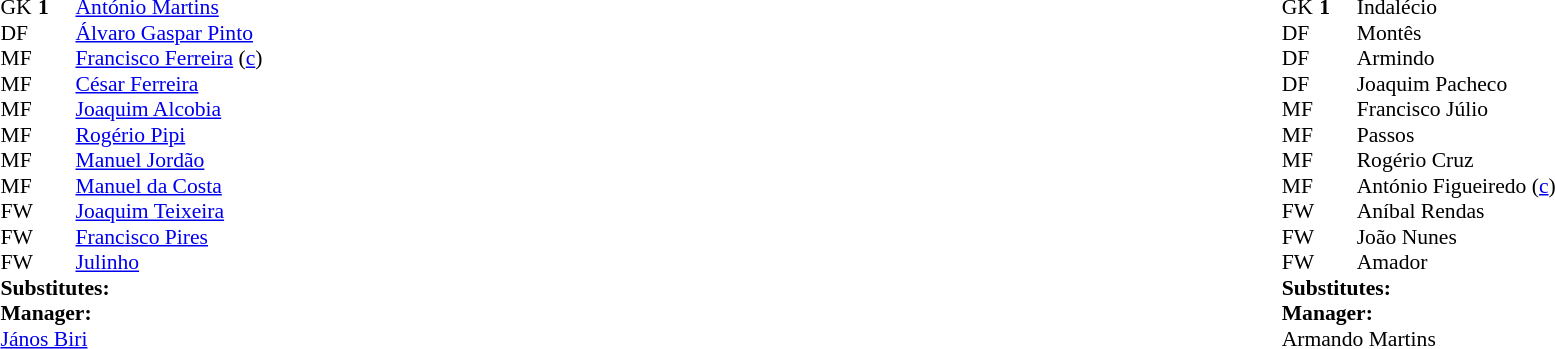<table width="100%">
<tr>
<td valign="top" width="50%"><br><table style="font-size: 90%" cellspacing="0" cellpadding="0">
<tr>
<td colspan="4"></td>
</tr>
<tr>
<th width=25></th>
<th width=25></th>
</tr>
<tr>
<td>GK</td>
<td><strong>1</strong></td>
<td> <a href='#'>António Martins</a></td>
</tr>
<tr>
<td>DF</td>
<td></td>
<td> <a href='#'>Álvaro Gaspar Pinto</a></td>
</tr>
<tr>
<td>MF</td>
<td></td>
<td> <a href='#'>Francisco Ferreira</a> (<a href='#'>c</a>)</td>
</tr>
<tr>
<td>MF</td>
<td></td>
<td> <a href='#'>César Ferreira</a></td>
</tr>
<tr>
<td>MF</td>
<td></td>
<td> <a href='#'>Joaquim Alcobia</a></td>
</tr>
<tr>
<td>MF</td>
<td></td>
<td> <a href='#'>Rogério Pipi</a></td>
</tr>
<tr>
<td>MF</td>
<td></td>
<td> <a href='#'>Manuel Jordão</a></td>
</tr>
<tr>
<td>MF</td>
<td></td>
<td> <a href='#'>Manuel da Costa</a></td>
</tr>
<tr>
<td>FW</td>
<td></td>
<td> <a href='#'>Joaquim Teixeira</a></td>
</tr>
<tr>
<td>FW</td>
<td></td>
<td> <a href='#'>Francisco Pires</a></td>
</tr>
<tr>
<td>FW</td>
<td></td>
<td> <a href='#'>Julinho</a></td>
</tr>
<tr>
<td colspan=3><strong>Substitutes:</strong></td>
</tr>
<tr>
<td colspan=3><strong>Manager:</strong></td>
</tr>
<tr>
<td colspan=4> <a href='#'>János Biri</a></td>
</tr>
</table>
</td>
<td valign="top"></td>
<td valign="top" width="50%"><br><table style="font-size: 90%" cellspacing="0" cellpadding="0" align=center>
<tr>
<td colspan="4"></td>
</tr>
<tr>
<th width=25></th>
<th width=25></th>
</tr>
<tr>
<td>GK</td>
<td><strong>1</strong></td>
<td> Indalécio</td>
</tr>
<tr>
<td>DF</td>
<td></td>
<td> Montês</td>
</tr>
<tr>
<td>DF</td>
<td></td>
<td> Armindo</td>
</tr>
<tr>
<td>DF</td>
<td></td>
<td> Joaquim Pacheco</td>
</tr>
<tr>
<td>MF</td>
<td></td>
<td> Francisco Júlio</td>
</tr>
<tr>
<td>MF</td>
<td></td>
<td> Passos</td>
</tr>
<tr>
<td>MF</td>
<td></td>
<td> Rogério Cruz</td>
</tr>
<tr>
<td>MF</td>
<td></td>
<td> António Figueiredo (<a href='#'>c</a>)</td>
</tr>
<tr>
<td>FW</td>
<td></td>
<td> Aníbal Rendas</td>
</tr>
<tr>
<td>FW</td>
<td></td>
<td> João Nunes</td>
</tr>
<tr>
<td>FW</td>
<td></td>
<td> Amador</td>
</tr>
<tr>
<td colspan=3><strong>Substitutes:</strong></td>
</tr>
<tr>
<td colspan=3><strong>Manager:</strong></td>
</tr>
<tr>
<td colspan=4> Armando Martins</td>
</tr>
</table>
</td>
</tr>
</table>
